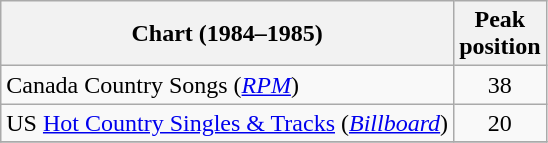<table class="wikitable sortable">
<tr>
<th align="left">Chart (1984–1985)</th>
<th align="center">Peak<br>position</th>
</tr>
<tr>
<td align="left">Canada Country Songs (<em><a href='#'>RPM</a></em>)</td>
<td align="center">38</td>
</tr>
<tr>
<td align="left">US <a href='#'>Hot Country Singles & Tracks</a> (<em><a href='#'>Billboard</a></em>)</td>
<td align="center">20</td>
</tr>
<tr>
</tr>
</table>
